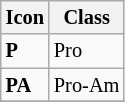<table class="wikitable" style="font-size: 85%;">
<tr>
<th>Icon</th>
<th>Class</th>
</tr>
<tr>
<td><strong><span>P</span></strong></td>
<td>Pro</td>
</tr>
<tr>
<td><strong><span>PA</span></strong></td>
<td>Pro-Am</td>
</tr>
<tr>
</tr>
</table>
